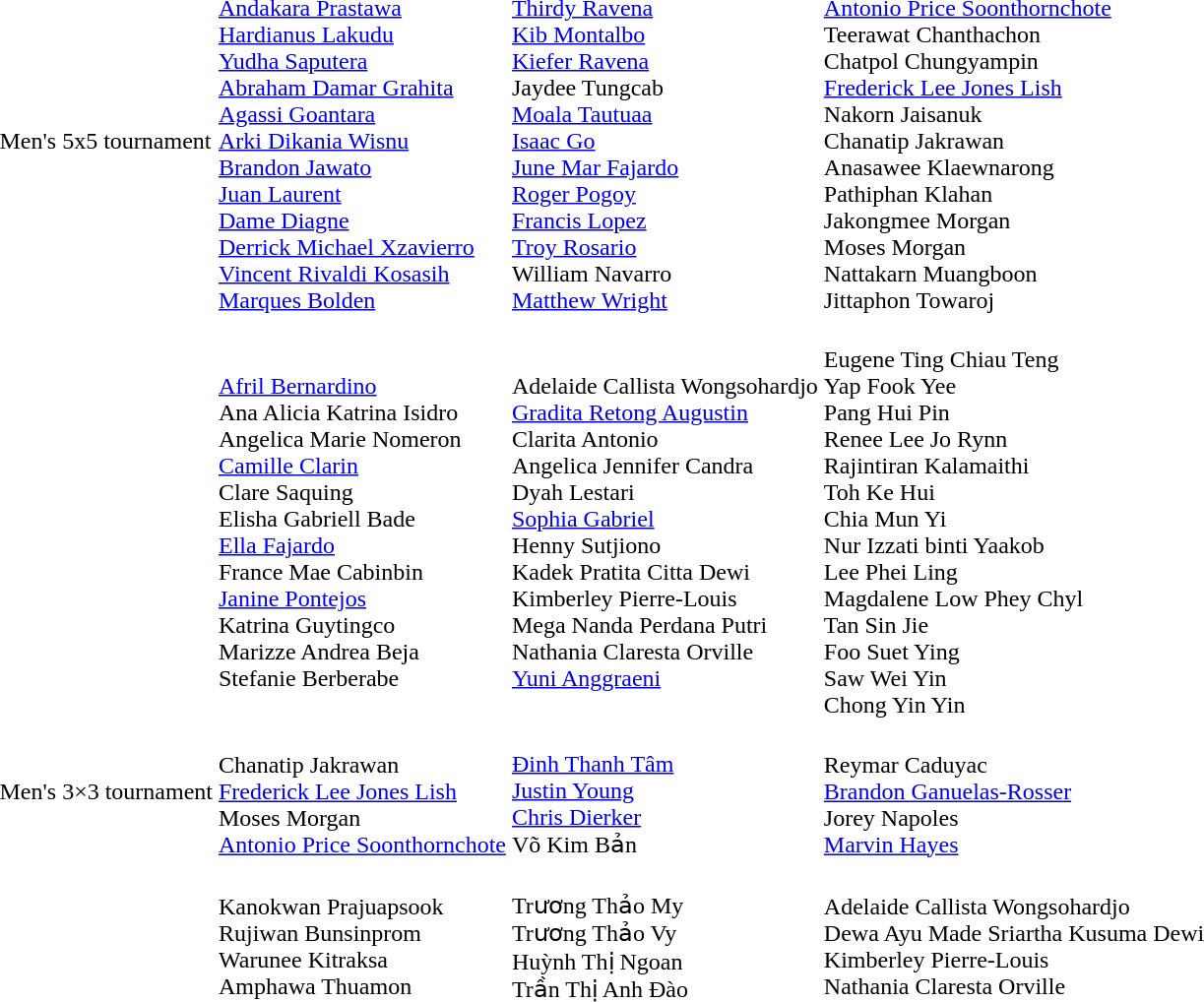<table>
<tr>
<td>Men's 5x5 tournament<br></td>
<td nowrap=true><br><a href='#'>Andakara Prastawa</a><br><a href='#'>Hardianus Lakudu</a><br><a href='#'>Yudha Saputera</a><br><a href='#'>Abraham Damar Grahita</a><br><a href='#'>Agassi Goantara</a><br><a href='#'>Arki Dikania Wisnu</a><br><a href='#'>Brandon Jawato</a><br><a href='#'>Juan Laurent</a><br><a href='#'>Dame Diagne</a><br><a href='#'>Derrick Michael Xzavierro</a><br><a href='#'>Vincent Rivaldi Kosasih</a><br><a href='#'>Marques Bolden</a></td>
<td nowrap=true><br><a href='#'>Thirdy Ravena</a><br><a href='#'>Kib Montalbo</a><br><a href='#'>Kiefer Ravena</a><br>Jaydee Tungcab<br><a href='#'>Moala Tautuaa</a><br><a href='#'>Isaac Go</a><br><a href='#'>June Mar Fajardo</a><br><a href='#'>Roger Pogoy</a><br><a href='#'>Francis Lopez</a><br><a href='#'>Troy Rosario</a><br>William Navarro<br><a href='#'>Matthew Wright</a></td>
<td nowrap=true><br><a href='#'>Antonio Price Soonthornchote</a><br>Teerawat Chanthachon<br>Chatpol Chungyampin<br><a href='#'>Frederick Lee Jones Lish</a><br>Nakorn Jaisanuk<br>Chanatip Jakrawan<br>Anasawee Klaewnarong<br>Pathiphan Klahan<br>Jakongmee Morgan<br>Moses Morgan<br>Nattakarn Muangboon<br>Jittaphon Towaroj</td>
</tr>
<tr>
<td><br></td>
<td nowrap=true><br><a href='#'>Afril Bernardino</a><br>Ana Alicia Katrina Isidro <br>Angelica Marie Nomeron <br><a href='#'>Camille Clarin</a> <br>Clare Saquing <br>Elisha Gabriell Bade <br><a href='#'>Ella Fajardo</a> <br>France Mae Cabinbin <br><a href='#'>Janine Pontejos</a> <br>Katrina Guytingco<br>Marizze Andrea Beja <br>Stefanie Berberabe</td>
<td nowrap=true><br>Adelaide Callista Wongsohardjo<br><a href='#'>Gradita Retong Augustin</a><br>Clarita Antonio<br>Angelica Jennifer Candra<br>Dyah Lestari<br><a href='#'>Sophia Gabriel</a><br>Henny Sutjiono<br>Kadek Pratita Citta Dewi<br>Kimberley Pierre-Louis<br>Mega Nanda Perdana Putri<br>Nathania Claresta Orville<br><a href='#'>Yuni Anggraeni</a></td>
<td nowrap=true><br>Eugene Ting Chiau Teng<br>Yap Fook Yee<br>Pang Hui Pin<br>Renee Lee Jo Rynn<br>Rajintiran Kalamaithi<br>Toh Ke Hui<br>Chia Mun Yi<br>Nur Izzati binti Yaakob<br>Lee Phei Ling<br>Magdalene Low Phey Chyl<br>Tan Sin Jie<br>Foo Suet Ying<br>Saw Wei Yin<br>Chong Yin Yin</td>
</tr>
<tr>
<td>Men's 3×3 tournament<br></td>
<td nowrap=true><br>Chanatip Jakrawan<br><a href='#'>Frederick Lee Jones Lish</a><br>Moses Morgan<br><a href='#'>Antonio Price Soonthornchote</a></td>
<td nowrap=true><br><a href='#'>Đinh Thanh Tâm</a><br><a href='#'>Justin Young</a><br><a href='#'>Chris Dierker</a><br>Võ Kim Bản</td>
<td nowrap=true><br>Reymar Caduyac<br><a href='#'>Brandon Ganuelas-Rosser</a><br>Jorey Napoles<br><a href='#'>Marvin Hayes</a></td>
</tr>
<tr>
<td><br></td>
<td nowrap=true><br>Kanokwan Prajuapsook<br>Rujiwan Bunsinprom<br>Warunee Kitraksa<br>Amphawa Thuamon</td>
<td nowrap=true><br>Trương Thảo My<br>Trương Thảo Vy<br>Huỳnh Thị Ngoan<br>Trần Thị Anh Đào</td>
<td nowrap=true> <br>Adelaide Callista Wongsohardjo<br>Dewa Ayu Made Sriartha Kusuma Dewi<br>Kimberley Pierre-Louis<br>Nathania Claresta Orville</td>
</tr>
</table>
